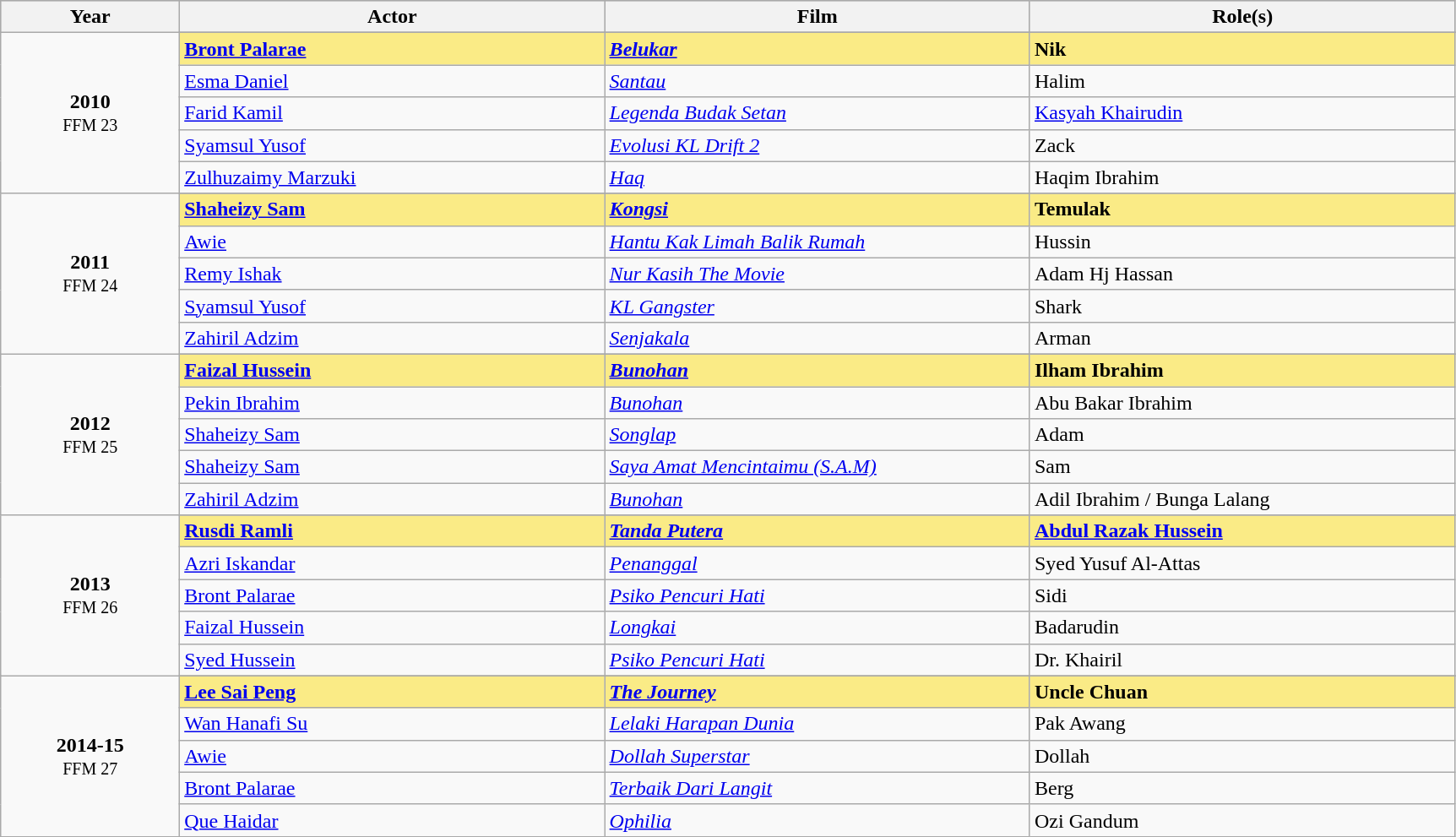<table class="wikitable">
<tr style="background:#bebebe;">
<th style="width:8%;">Year</th>
<th style="width:19%;">Actor</th>
<th style="width:19%;">Film</th>
<th style="width:19%;">Role(s)</th>
</tr>
<tr>
<td rowspan=6 style="text-align:center"><strong>2010</strong><br><small>FFM 23</small></td>
</tr>
<tr style="background:#FAEB86">
<td><strong><a href='#'>Bront Palarae</a></strong></td>
<td><strong><em><a href='#'>Belukar</a></em></strong></td>
<td><strong>Nik</strong></td>
</tr>
<tr>
<td><a href='#'>Esma Daniel</a></td>
<td><em><a href='#'>Santau</a></em></td>
<td>Halim</td>
</tr>
<tr>
<td><a href='#'>Farid Kamil</a></td>
<td><em><a href='#'>Legenda Budak Setan</a></em></td>
<td><a href='#'>Kasyah Khairudin</a></td>
</tr>
<tr>
<td><a href='#'>Syamsul Yusof</a></td>
<td><em><a href='#'>Evolusi KL Drift 2</a></em></td>
<td>Zack</td>
</tr>
<tr>
<td><a href='#'>Zulhuzaimy Marzuki</a></td>
<td><em><a href='#'>Haq</a></em></td>
<td>Haqim Ibrahim</td>
</tr>
<tr>
<td rowspan=6 style="text-align:center"><strong>2011</strong><br><small>FFM 24</small></td>
</tr>
<tr style="background:#FAEB86">
<td><strong><a href='#'>Shaheizy Sam</a></strong></td>
<td><strong><em><a href='#'>Kongsi</a></em></strong></td>
<td><strong>Temulak</strong></td>
</tr>
<tr>
<td><a href='#'>Awie</a></td>
<td><em><a href='#'>Hantu Kak Limah Balik Rumah</a></em></td>
<td>Hussin</td>
</tr>
<tr>
<td><a href='#'>Remy Ishak</a></td>
<td><em><a href='#'>Nur Kasih The Movie</a></em></td>
<td>Adam Hj Hassan</td>
</tr>
<tr>
<td><a href='#'>Syamsul Yusof</a></td>
<td><em><a href='#'>KL Gangster</a></em></td>
<td>Shark</td>
</tr>
<tr>
<td><a href='#'>Zahiril Adzim</a></td>
<td><em><a href='#'>Senjakala</a></em></td>
<td>Arman</td>
</tr>
<tr>
<td rowspan=6 style="text-align:center"><strong>2012</strong><br><small>FFM 25</small></td>
</tr>
<tr style="background:#FAEB86">
<td><strong><a href='#'>Faizal Hussein</a></strong></td>
<td><em><a href='#'><strong>Bunohan</strong></a></em></td>
<td><strong>Ilham Ibrahim</strong></td>
</tr>
<tr>
<td><a href='#'>Pekin Ibrahim</a></td>
<td><em><a href='#'>Bunohan</a></em></td>
<td>Abu Bakar Ibrahim</td>
</tr>
<tr>
<td><a href='#'>Shaheizy Sam</a></td>
<td><em><a href='#'>Songlap</a></em></td>
<td>Adam</td>
</tr>
<tr>
<td><a href='#'>Shaheizy Sam</a></td>
<td><em><a href='#'>Saya Amat Mencintaimu (S.A.M)</a></em></td>
<td>Sam</td>
</tr>
<tr>
<td><a href='#'>Zahiril Adzim</a></td>
<td><em><a href='#'>Bunohan</a></em></td>
<td>Adil Ibrahim / Bunga Lalang</td>
</tr>
<tr>
<td rowspan=6 style="text-align:center"><strong>2013</strong><br><small>FFM 26</small></td>
</tr>
<tr style="background:#FAEB86">
<td><strong><a href='#'>Rusdi Ramli</a></strong></td>
<td><strong><em><a href='#'>Tanda Putera</a></em></strong></td>
<td><strong><a href='#'>Abdul Razak Hussein</a></strong></td>
</tr>
<tr>
<td><a href='#'>Azri Iskandar</a></td>
<td><em><a href='#'>Penanggal</a></em></td>
<td>Syed Yusuf Al-Attas</td>
</tr>
<tr>
<td><a href='#'>Bront Palarae</a></td>
<td><em><a href='#'>Psiko Pencuri Hati</a></em></td>
<td>Sidi</td>
</tr>
<tr>
<td><a href='#'>Faizal Hussein</a></td>
<td><em><a href='#'>Longkai</a></em></td>
<td>Badarudin</td>
</tr>
<tr>
<td><a href='#'>Syed Hussein</a></td>
<td><em><a href='#'>Psiko Pencuri Hati</a></em></td>
<td>Dr. Khairil</td>
</tr>
<tr>
<td rowspan=6 style="text-align:center"><strong>2014-15</strong><br><small>FFM 27</small></td>
</tr>
<tr style="background:#FAEB86">
<td><strong><a href='#'>Lee Sai Peng</a></strong></td>
<td><strong><em><a href='#'>The Journey</a></em></strong></td>
<td><strong>Uncle Chuan</strong></td>
</tr>
<tr>
<td><a href='#'>Wan Hanafi Su</a></td>
<td><em><a href='#'>Lelaki Harapan Dunia</a></em></td>
<td>Pak Awang</td>
</tr>
<tr>
<td><a href='#'>Awie</a></td>
<td><em><a href='#'>Dollah Superstar</a></em></td>
<td>Dollah</td>
</tr>
<tr>
<td><a href='#'>Bront Palarae</a></td>
<td><em><a href='#'>Terbaik Dari Langit</a></em></td>
<td>Berg</td>
</tr>
<tr>
<td><a href='#'>Que Haidar</a></td>
<td><em><a href='#'>Ophilia</a></em></td>
<td>Ozi Gandum</td>
</tr>
</table>
